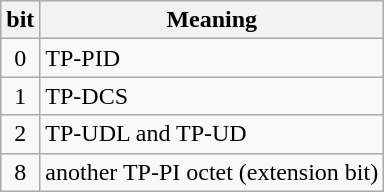<table class="wikitable" style="text-align:left">
<tr>
<th>bit</th>
<th>Meaning</th>
</tr>
<tr>
<td style="text-align:center;">0</td>
<td>TP-PID</td>
</tr>
<tr>
<td style="text-align:center;">1</td>
<td>TP-DCS</td>
</tr>
<tr>
<td style="text-align:center;">2</td>
<td>TP-UDL and TP-UD</td>
</tr>
<tr>
<td style="text-align:center;">8</td>
<td>another TP-PI octet (extension bit)</td>
</tr>
</table>
